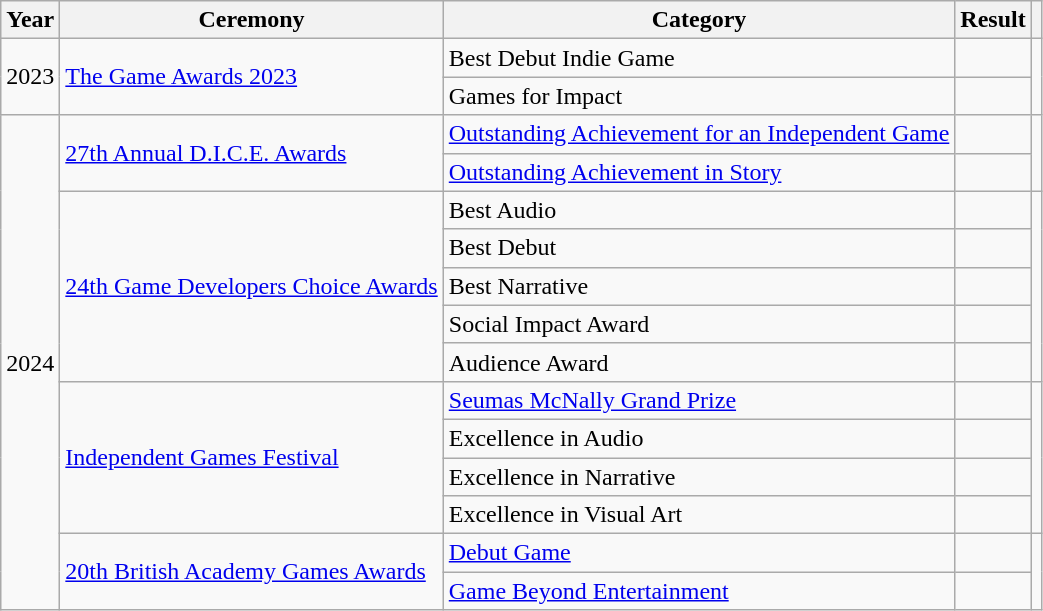<table class="wikitable plainrowheaders sortable" width="auto">
<tr>
<th scope="col">Year</th>
<th scope="col">Ceremony</th>
<th scope="col">Category</th>
<th scope="col">Result</th>
<th scope="col" class="unsortable"></th>
</tr>
<tr>
<td style="text-align:center;" rowspan="2">2023</td>
<td rowspan="2"><a href='#'>The Game Awards 2023</a></td>
<td>Best Debut Indie Game</td>
<td></td>
<td style="text-align:center;" rowspan="2"></td>
</tr>
<tr>
<td>Games for Impact</td>
<td></td>
</tr>
<tr>
<td style="text-align:center;" rowspan="13">2024</td>
<td rowspan="2"><a href='#'>27th Annual D.I.C.E. Awards</a></td>
<td><a href='#'>Outstanding Achievement for an Independent Game</a></td>
<td></td>
<td style="text-align:center;" rowspan="2"></td>
</tr>
<tr>
<td><a href='#'>Outstanding Achievement in Story</a></td>
<td></td>
</tr>
<tr>
<td rowspan="5"><a href='#'>24th Game Developers Choice Awards</a></td>
<td>Best Audio</td>
<td></td>
<td style="text-align:center;" rowspan="5"></td>
</tr>
<tr>
<td>Best Debut</td>
<td></td>
</tr>
<tr>
<td>Best Narrative</td>
<td></td>
</tr>
<tr>
<td>Social Impact Award</td>
<td></td>
</tr>
<tr>
<td>Audience Award</td>
<td></td>
</tr>
<tr>
<td rowspan="4"><a href='#'>Independent Games Festival</a></td>
<td><a href='#'>Seumas McNally Grand Prize</a></td>
<td></td>
<td style="text-align:center;" rowspan="4"></td>
</tr>
<tr>
<td>Excellence in Audio</td>
<td></td>
</tr>
<tr>
<td>Excellence in Narrative</td>
<td></td>
</tr>
<tr>
<td>Excellence in Visual Art</td>
<td></td>
</tr>
<tr>
<td rowspan="2"><a href='#'>20th British Academy Games Awards</a></td>
<td><a href='#'>Debut Game</a></td>
<td></td>
<td style="text-align:center;" rowspan=2></td>
</tr>
<tr>
<td><a href='#'>Game Beyond Entertainment</a></td>
<td></td>
</tr>
</table>
